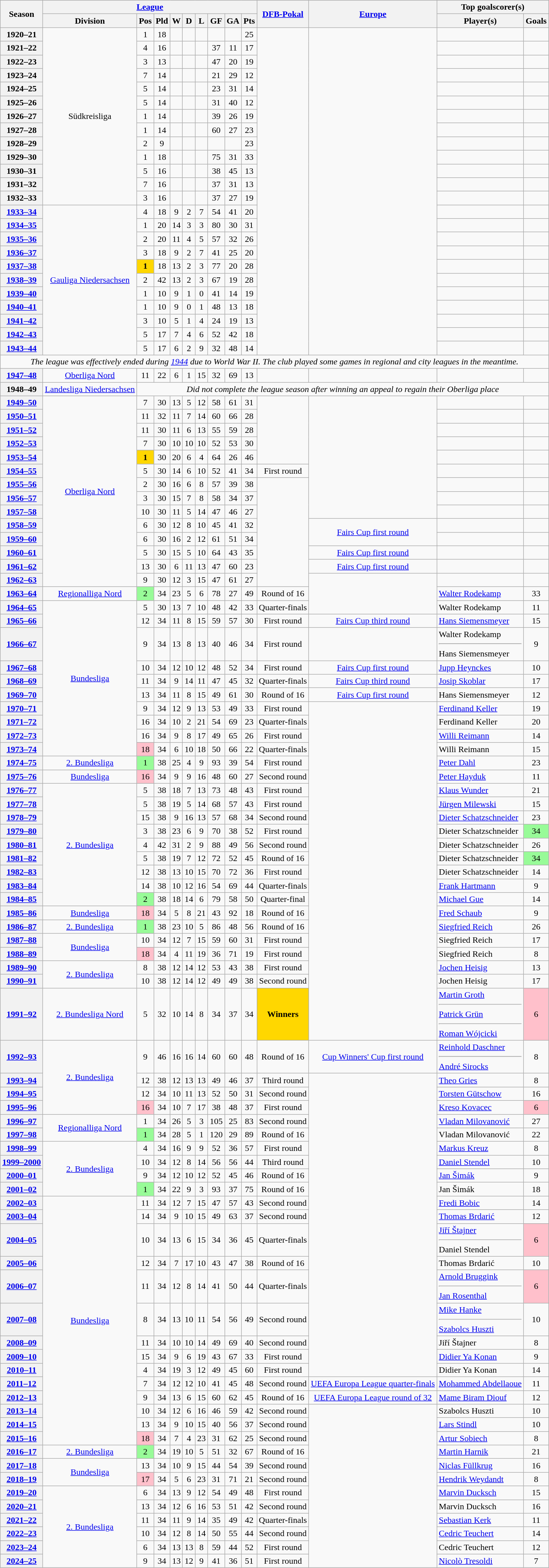<table class="wikitable" style="text-align: center">
<tr>
<th rowspan=2>Season</th>
<th colspan=9><a href='#'>League</a></th>
<th rowspan=2><a href='#'>DFB-Pokal</a></th>
<th rowspan=2><a href='#'>Europe</a></th>
<th colspan=2>Top goalscorer(s)</th>
</tr>
<tr>
<th>Division</th>
<th>Pos</th>
<th>Pld</th>
<th>W</th>
<th>D</th>
<th>L</th>
<th>GF</th>
<th>GA</th>
<th>Pts</th>
<th>Player(s)</th>
<th>Goals</th>
</tr>
<tr>
<th>1920–21</th>
<td rowspan=13>Südkreisliga</td>
<td>1</td>
<td>18</td>
<td></td>
<td></td>
<td></td>
<td></td>
<td></td>
<td>25</td>
<td rowspan=24></td>
<td rowspan=24></td>
<td></td>
<td></td>
</tr>
<tr>
<th>1921–22</th>
<td>4</td>
<td>16</td>
<td></td>
<td></td>
<td></td>
<td>37</td>
<td>11</td>
<td>17</td>
<td></td>
<td></td>
</tr>
<tr>
<th>1922–23</th>
<td>3</td>
<td>13</td>
<td></td>
<td></td>
<td></td>
<td>47</td>
<td>20</td>
<td>19</td>
<td></td>
<td></td>
</tr>
<tr>
<th>1923–24</th>
<td>7</td>
<td>14</td>
<td></td>
<td></td>
<td></td>
<td>21</td>
<td>29</td>
<td>12</td>
<td></td>
<td></td>
</tr>
<tr>
<th>1924–25</th>
<td>5</td>
<td>14</td>
<td></td>
<td></td>
<td></td>
<td>23</td>
<td>31</td>
<td>14</td>
<td></td>
<td></td>
</tr>
<tr>
<th>1925–26</th>
<td>5</td>
<td>14</td>
<td></td>
<td></td>
<td></td>
<td>31</td>
<td>40</td>
<td>12</td>
<td></td>
<td></td>
</tr>
<tr>
<th>1926–27</th>
<td>1</td>
<td>14</td>
<td></td>
<td></td>
<td></td>
<td>39</td>
<td>26</td>
<td>19</td>
<td></td>
<td></td>
</tr>
<tr>
<th>1927–28</th>
<td>1</td>
<td>14</td>
<td></td>
<td></td>
<td></td>
<td>60</td>
<td>27</td>
<td>23</td>
<td></td>
<td></td>
</tr>
<tr>
<th>1928–29</th>
<td>2</td>
<td>9</td>
<td></td>
<td></td>
<td></td>
<td></td>
<td></td>
<td>23</td>
<td></td>
<td></td>
</tr>
<tr>
<th>1929–30</th>
<td>1</td>
<td>18</td>
<td></td>
<td></td>
<td></td>
<td>75</td>
<td>31</td>
<td>33</td>
<td></td>
<td></td>
</tr>
<tr>
<th>1930–31</th>
<td>5</td>
<td>16</td>
<td></td>
<td></td>
<td></td>
<td>38</td>
<td>45</td>
<td>13</td>
<td></td>
<td></td>
</tr>
<tr>
<th>1931–32</th>
<td>7</td>
<td>16</td>
<td></td>
<td></td>
<td></td>
<td>37</td>
<td>31</td>
<td>13</td>
<td></td>
<td></td>
</tr>
<tr>
<th>1932–33</th>
<td>3</td>
<td>16</td>
<td></td>
<td></td>
<td></td>
<td>37</td>
<td>27</td>
<td>19</td>
<td></td>
<td></td>
</tr>
<tr>
<th><a href='#'>1933–34</a></th>
<td rowspan=11><a href='#'>Gauliga Niedersachsen</a></td>
<td>4</td>
<td>18</td>
<td>9</td>
<td>2</td>
<td>7</td>
<td>54</td>
<td>41</td>
<td>20</td>
<td></td>
<td></td>
</tr>
<tr>
<th><a href='#'>1934–35</a></th>
<td>1</td>
<td>20</td>
<td>14</td>
<td>3</td>
<td>3</td>
<td>80</td>
<td>30</td>
<td>31</td>
<td></td>
<td></td>
</tr>
<tr>
<th><a href='#'>1935–36</a></th>
<td>2</td>
<td>20</td>
<td>11</td>
<td>4</td>
<td>5</td>
<td>57</td>
<td>32</td>
<td>26</td>
<td></td>
<td></td>
</tr>
<tr>
<th><a href='#'>1936–37</a></th>
<td>3</td>
<td>18</td>
<td>9</td>
<td>2</td>
<td>7</td>
<td>41</td>
<td>25</td>
<td>20</td>
<td></td>
<td></td>
</tr>
<tr>
<th><a href='#'>1937–38</a></th>
<td bgcolor=Gold><strong>1</strong></td>
<td>18</td>
<td>13</td>
<td>2</td>
<td>3</td>
<td>77</td>
<td>20</td>
<td>28</td>
<td></td>
<td></td>
</tr>
<tr>
<th><a href='#'>1938–39</a></th>
<td>2</td>
<td>42</td>
<td>13</td>
<td>2</td>
<td>3</td>
<td>67</td>
<td>19</td>
<td>28</td>
<td></td>
<td></td>
</tr>
<tr>
<th><a href='#'>1939–40</a></th>
<td>1</td>
<td>10</td>
<td>9</td>
<td>1</td>
<td>0</td>
<td>41</td>
<td>14</td>
<td>19</td>
<td></td>
<td></td>
</tr>
<tr>
<th><a href='#'>1940–41</a></th>
<td>1</td>
<td>10</td>
<td>9</td>
<td>0</td>
<td>1</td>
<td>48</td>
<td>13</td>
<td>18</td>
<td></td>
<td></td>
</tr>
<tr>
<th><a href='#'>1941–42</a></th>
<td>3</td>
<td>10</td>
<td>5</td>
<td>1</td>
<td>4</td>
<td>24</td>
<td>19</td>
<td>13</td>
<td></td>
<td></td>
</tr>
<tr>
<th><a href='#'>1942–43</a></th>
<td>5</td>
<td>17</td>
<td>7</td>
<td>4</td>
<td>6</td>
<td>52</td>
<td>42</td>
<td>18</td>
<td></td>
<td></td>
</tr>
<tr>
<th><a href='#'>1943–44</a></th>
<td>5</td>
<td>17</td>
<td>6</td>
<td>2</td>
<td>9</td>
<td>32</td>
<td>48</td>
<td>14</td>
<td></td>
<td></td>
</tr>
<tr>
<td colspan=15><em>The league was effectively ended during <a href='#'>1944</a> due to World War II. The club played some games in regional and city leagues in the meantime.</em></td>
</tr>
<tr>
<th><a href='#'>1947–48</a></th>
<td><a href='#'>Oberliga Nord</a></td>
<td>11</td>
<td>22</td>
<td>6</td>
<td>1</td>
<td>15</td>
<td>32</td>
<td>69</td>
<td>13</td>
<td></td>
<td></td>
<td></td>
<td></td>
</tr>
<tr>
<th>1948–49</th>
<td><a href='#'>Landesliga Niedersachsen</a></td>
<td colspan=14><em>Did not complete the league season after winning an appeal to regain their Oberliga place</em></td>
</tr>
<tr>
<th><a href='#'>1949–50</a></th>
<td rowspan=14><a href='#'>Oberliga Nord</a></td>
<td>7</td>
<td>30</td>
<td>13</td>
<td>5</td>
<td>12</td>
<td>58</td>
<td>61</td>
<td>31</td>
<td rowspan=5></td>
<td rowspan=9></td>
<td></td>
<td></td>
</tr>
<tr>
<th><a href='#'>1950–51</a></th>
<td>11</td>
<td>32</td>
<td>11</td>
<td>7</td>
<td>14</td>
<td>60</td>
<td>66</td>
<td>28</td>
<td></td>
<td></td>
</tr>
<tr>
<th><a href='#'>1951–52</a></th>
<td>11</td>
<td>30</td>
<td>11</td>
<td>6</td>
<td>13</td>
<td>55</td>
<td>59</td>
<td>28</td>
<td></td>
<td></td>
</tr>
<tr>
<th><a href='#'>1952–53</a></th>
<td>7</td>
<td>30</td>
<td>10</td>
<td>10</td>
<td>10</td>
<td>52</td>
<td>53</td>
<td>30</td>
<td></td>
<td></td>
</tr>
<tr>
<th><a href='#'>1953–54</a></th>
<td bgcolor=Gold><strong>1</strong></td>
<td>30</td>
<td>20</td>
<td>6</td>
<td>4</td>
<td>64</td>
<td>26</td>
<td>46</td>
<td></td>
<td></td>
</tr>
<tr>
<th><a href='#'>1954–55</a></th>
<td>5</td>
<td>30</td>
<td>14</td>
<td>6</td>
<td>10</td>
<td>52</td>
<td>41</td>
<td>34</td>
<td>First round</td>
<td></td>
<td></td>
</tr>
<tr>
<th><a href='#'>1955–56</a></th>
<td>2</td>
<td>30</td>
<td>16</td>
<td>6</td>
<td>8</td>
<td>57</td>
<td>39</td>
<td>38</td>
<td rowspan=8></td>
<td></td>
<td></td>
</tr>
<tr>
<th><a href='#'>1956–57</a></th>
<td>3</td>
<td>30</td>
<td>15</td>
<td>7</td>
<td>8</td>
<td>58</td>
<td>34</td>
<td>37</td>
<td></td>
<td></td>
</tr>
<tr>
<th><a href='#'>1957–58</a></th>
<td>10</td>
<td>30</td>
<td>11</td>
<td>5</td>
<td>14</td>
<td>47</td>
<td>46</td>
<td>27</td>
<td></td>
<td></td>
</tr>
<tr>
<th><a href='#'>1958–59</a></th>
<td>6</td>
<td>30</td>
<td>12</td>
<td>8</td>
<td>10</td>
<td>45</td>
<td>41</td>
<td>32</td>
<td rowspan=2><a href='#'>Fairs Cup first round</a></td>
<td></td>
<td></td>
</tr>
<tr>
<th><a href='#'>1959–60</a></th>
<td>6</td>
<td>30</td>
<td>16</td>
<td>2</td>
<td>12</td>
<td>61</td>
<td>51</td>
<td>34</td>
<td></td>
<td></td>
</tr>
<tr>
<th><a href='#'>1960–61</a></th>
<td>5</td>
<td>30</td>
<td>15</td>
<td>5</td>
<td>10</td>
<td>64</td>
<td>43</td>
<td>35</td>
<td><a href='#'>Fairs Cup first round</a></td>
<td></td>
<td></td>
</tr>
<tr>
<th><a href='#'>1961–62</a></th>
<td>13</td>
<td>30</td>
<td>6</td>
<td>11</td>
<td>13</td>
<td>47</td>
<td>60</td>
<td>23</td>
<td><a href='#'>Fairs Cup first round</a></td>
<td></td>
<td></td>
</tr>
<tr>
<th><a href='#'>1962–63</a></th>
<td>9</td>
<td>30</td>
<td>12</td>
<td>3</td>
<td>15</td>
<td>47</td>
<td>61</td>
<td>27</td>
<td rowspan=3></td>
<td></td>
<td></td>
</tr>
<tr>
<th><a href='#'>1963–64</a></th>
<td><a href='#'>Regionalliga Nord</a></td>
<td bgcolor=PaleGreen>2</td>
<td>34</td>
<td>23</td>
<td>5</td>
<td>6</td>
<td>78</td>
<td>27</td>
<td>49</td>
<td>Round of 16</td>
<td align=left><a href='#'>Walter Rodekamp</a></td>
<td>33</td>
</tr>
<tr>
<th><a href='#'>1964–65</a></th>
<td rowspan=10><a href='#'>Bundesliga</a></td>
<td>5</td>
<td>30</td>
<td>13</td>
<td>7</td>
<td>10</td>
<td>48</td>
<td>42</td>
<td>33</td>
<td>Quarter-finals</td>
<td align=left>Walter Rodekamp</td>
<td>11</td>
</tr>
<tr>
<th><a href='#'>1965–66</a></th>
<td>12</td>
<td>34</td>
<td>11</td>
<td>8</td>
<td>15</td>
<td>59</td>
<td>57</td>
<td>30</td>
<td>First round</td>
<td><a href='#'>Fairs Cup third round</a></td>
<td align=left><a href='#'>Hans Siemensmeyer</a></td>
<td>15</td>
</tr>
<tr>
<th><a href='#'>1966–67</a></th>
<td>9</td>
<td>34</td>
<td>13</td>
<td>8</td>
<td>13</td>
<td>40</td>
<td>46</td>
<td>34</td>
<td>First round</td>
<td></td>
<td align=left>Walter Rodekamp<hr>Hans Siemensmeyer</td>
<td>9</td>
</tr>
<tr>
<th><a href='#'>1967–68</a></th>
<td>10</td>
<td>34</td>
<td>12</td>
<td>10</td>
<td>12</td>
<td>48</td>
<td>52</td>
<td>34</td>
<td>First round</td>
<td><a href='#'>Fairs Cup first round</a></td>
<td align=left><a href='#'>Jupp Heynckes</a></td>
<td>10</td>
</tr>
<tr>
<th><a href='#'>1968–69</a></th>
<td>11</td>
<td>34</td>
<td>9</td>
<td>14</td>
<td>11</td>
<td>47</td>
<td>45</td>
<td>32</td>
<td>Quarter-finals</td>
<td><a href='#'>Fairs Cup third round</a></td>
<td align=left><a href='#'>Josip Skoblar</a></td>
<td>17</td>
</tr>
<tr>
<th><a href='#'>1969–70</a></th>
<td>13</td>
<td>34</td>
<td>11</td>
<td>8</td>
<td>15</td>
<td>49</td>
<td>61</td>
<td>30</td>
<td>Round of 16</td>
<td><a href='#'>Fairs Cup first round</a></td>
<td align=left>Hans Siemensmeyer</td>
<td>12</td>
</tr>
<tr>
<th><a href='#'>1970–71</a></th>
<td>9</td>
<td>34</td>
<td>12</td>
<td>9</td>
<td>13</td>
<td>53</td>
<td>49</td>
<td>33</td>
<td>First round</td>
<td rowspan=22></td>
<td align=left><a href='#'>Ferdinand Keller</a></td>
<td>19</td>
</tr>
<tr>
<th><a href='#'>1971–72</a></th>
<td>16</td>
<td>34</td>
<td>10</td>
<td>2</td>
<td>21</td>
<td>54</td>
<td>69</td>
<td>23</td>
<td>Quarter-finals</td>
<td align=left>Ferdinand Keller</td>
<td>20</td>
</tr>
<tr>
<th><a href='#'>1972–73</a></th>
<td>16</td>
<td>34</td>
<td>9</td>
<td>8</td>
<td>17</td>
<td>49</td>
<td>65</td>
<td>26</td>
<td>First round</td>
<td align=left><a href='#'>Willi Reimann</a></td>
<td>14</td>
</tr>
<tr>
<th><a href='#'>1973–74</a></th>
<td bgcolor=Pink>18</td>
<td>34</td>
<td>6</td>
<td>10</td>
<td>18</td>
<td>50</td>
<td>66</td>
<td>22</td>
<td>Quarter-finals</td>
<td align=left>Willi Reimann</td>
<td>15</td>
</tr>
<tr>
<th><a href='#'>1974–75</a></th>
<td><a href='#'>2. Bundesliga</a></td>
<td bgcolor=PaleGreen>1</td>
<td>38</td>
<td>25</td>
<td>4</td>
<td>9</td>
<td>93</td>
<td>39</td>
<td>54</td>
<td>First round</td>
<td align=left><a href='#'>Peter Dahl</a></td>
<td>23</td>
</tr>
<tr>
<th><a href='#'>1975–76</a></th>
<td><a href='#'>Bundesliga</a></td>
<td bgcolor=Pink>16</td>
<td>34</td>
<td>9</td>
<td>9</td>
<td>16</td>
<td>48</td>
<td>60</td>
<td>27</td>
<td>Second round</td>
<td align=left><a href='#'>Peter Hayduk</a></td>
<td>11</td>
</tr>
<tr>
<th><a href='#'>1976–77</a></th>
<td rowspan=9><a href='#'>2. Bundesliga</a></td>
<td>5</td>
<td>38</td>
<td>18</td>
<td>7</td>
<td>13</td>
<td>73</td>
<td>48</td>
<td>43</td>
<td>First round</td>
<td align=left><a href='#'>Klaus Wunder</a></td>
<td>21</td>
</tr>
<tr>
<th><a href='#'>1977–78</a></th>
<td>5</td>
<td>38</td>
<td>19</td>
<td>5</td>
<td>14</td>
<td>68</td>
<td>57</td>
<td>43</td>
<td>First round</td>
<td align=left><a href='#'>Jürgen Milewski</a></td>
<td>15</td>
</tr>
<tr>
<th><a href='#'>1978–79</a></th>
<td>15</td>
<td>38</td>
<td>9</td>
<td>16</td>
<td>13</td>
<td>57</td>
<td>68</td>
<td>34</td>
<td>Second round</td>
<td align=left><a href='#'>Dieter Schatzschneider</a></td>
<td>23</td>
</tr>
<tr>
<th><a href='#'>1979–80</a></th>
<td>3</td>
<td>38</td>
<td>23</td>
<td>6</td>
<td>9</td>
<td>70</td>
<td>38</td>
<td>52</td>
<td>First round</td>
<td align=left>Dieter Schatzschneider</td>
<td bgcolor=palegreen>34</td>
</tr>
<tr>
<th><a href='#'>1980–81</a></th>
<td>4</td>
<td>42</td>
<td>31</td>
<td>2</td>
<td>9</td>
<td>88</td>
<td>49</td>
<td>56</td>
<td>Second round</td>
<td align=left>Dieter Schatzschneider</td>
<td>26</td>
</tr>
<tr>
<th><a href='#'>1981–82</a></th>
<td>5</td>
<td>38</td>
<td>19</td>
<td>7</td>
<td>12</td>
<td>72</td>
<td>52</td>
<td>45</td>
<td>Round of 16</td>
<td align=left>Dieter Schatzschneider</td>
<td bgcolor=palegreen>34</td>
</tr>
<tr>
<th><a href='#'>1982–83</a></th>
<td>12</td>
<td>38</td>
<td>13</td>
<td>10</td>
<td>15</td>
<td>70</td>
<td>72</td>
<td>36</td>
<td>First round</td>
<td align=left>Dieter Schatzschneider</td>
<td>14</td>
</tr>
<tr>
<th><a href='#'>1983–84</a></th>
<td>14</td>
<td>38</td>
<td>10</td>
<td>12</td>
<td>16</td>
<td>54</td>
<td>69</td>
<td>44</td>
<td>Quarter-finals</td>
<td align=left><a href='#'>Frank Hartmann</a></td>
<td>9</td>
</tr>
<tr>
<th><a href='#'>1984–85</a></th>
<td bgcolor=PaleGreen>2</td>
<td>38</td>
<td>18</td>
<td>14</td>
<td>6</td>
<td>79</td>
<td>58</td>
<td>50</td>
<td>Quarter-final</td>
<td align=left><a href='#'>Michael Gue</a></td>
<td>14</td>
</tr>
<tr>
<th><a href='#'>1985–86</a></th>
<td><a href='#'>Bundesliga</a></td>
<td bgcolor=Pink>18</td>
<td>34</td>
<td>5</td>
<td>8</td>
<td>21</td>
<td>43</td>
<td>92</td>
<td>18</td>
<td>Round of 16</td>
<td align=left><a href='#'>Fred Schaub</a></td>
<td>9</td>
</tr>
<tr>
<th><a href='#'>1986–87</a></th>
<td><a href='#'>2. Bundesliga</a></td>
<td bgcolor=PaleGreen>1</td>
<td>38</td>
<td>23</td>
<td>10</td>
<td>5</td>
<td>86</td>
<td>48</td>
<td>56</td>
<td>Round of 16</td>
<td align=left><a href='#'>Siegfried Reich</a></td>
<td>26</td>
</tr>
<tr>
<th><a href='#'>1987–88</a></th>
<td rowspan=2><a href='#'>Bundesliga</a></td>
<td>10</td>
<td>34</td>
<td>12</td>
<td>7</td>
<td>15</td>
<td>59</td>
<td>60</td>
<td>31</td>
<td>First round</td>
<td align=left>Siegfried Reich</td>
<td>17</td>
</tr>
<tr>
<th><a href='#'>1988–89</a></th>
<td bgcolor=Pink>18</td>
<td>34</td>
<td>4</td>
<td>11</td>
<td>19</td>
<td>36</td>
<td>71</td>
<td>19</td>
<td>First round</td>
<td align=left>Siegfried Reich</td>
<td>8</td>
</tr>
<tr>
<th><a href='#'>1989–90</a></th>
<td rowspan=2><a href='#'>2. Bundesliga</a></td>
<td>8</td>
<td>38</td>
<td>12</td>
<td>14</td>
<td>12</td>
<td>53</td>
<td>43</td>
<td>38</td>
<td>First round</td>
<td align=left><a href='#'>Jochen Heisig</a></td>
<td>13</td>
</tr>
<tr>
<th><a href='#'>1990–91</a></th>
<td>10</td>
<td>38</td>
<td>12</td>
<td>14</td>
<td>12</td>
<td>49</td>
<td>49</td>
<td>38</td>
<td>Second round</td>
<td align=left>Jochen Heisig</td>
<td>17</td>
</tr>
<tr>
<th><a href='#'>1991–92</a></th>
<td><a href='#'>2. Bundesliga Nord</a></td>
<td>5</td>
<td>32</td>
<td>10</td>
<td>14</td>
<td>8</td>
<td>34</td>
<td>37</td>
<td>34</td>
<td bgcolor=Gold><strong>Winners</strong></td>
<td align=left><a href='#'>Martin Groth</a><hr><a href='#'>Patrick Grün</a><hr><a href='#'>Roman Wójcicki</a></td>
<td bgcolor=pink>6</td>
</tr>
<tr>
<th><a href='#'>1992–93</a></th>
<td rowspan=4><a href='#'>2. Bundesliga</a></td>
<td>9</td>
<td>46</td>
<td>16</td>
<td>16</td>
<td>14</td>
<td>60</td>
<td>60</td>
<td>48</td>
<td>Round of 16</td>
<td><a href='#'>Cup Winners' Cup first round</a></td>
<td align=left><a href='#'>Reinhold Daschner</a><hr><a href='#'>André Sirocks</a></td>
<td>8</td>
</tr>
<tr>
<th><a href='#'>1993–94</a></th>
<td>12</td>
<td>38</td>
<td>12</td>
<td>13</td>
<td>13</td>
<td>49</td>
<td>46</td>
<td>37</td>
<td>Third round</td>
<td rowspan=18></td>
<td align=left><a href='#'>Theo Gries</a></td>
<td>8</td>
</tr>
<tr>
<th><a href='#'>1994–95</a></th>
<td>12</td>
<td>34</td>
<td>10</td>
<td>11</td>
<td>13</td>
<td>52</td>
<td>50</td>
<td>31</td>
<td>Second round</td>
<td align=left><a href='#'>Torsten Gütschow</a></td>
<td>16</td>
</tr>
<tr>
<th><a href='#'>1995–96</a></th>
<td bgcolor=Pink>16</td>
<td>34</td>
<td>10</td>
<td>7</td>
<td>17</td>
<td>38</td>
<td>48</td>
<td>37</td>
<td>First round</td>
<td align=left><a href='#'>Kreso Kovacec</a></td>
<td bgcolor=pink>6</td>
</tr>
<tr>
<th><a href='#'>1996–97</a></th>
<td rowspan=2><a href='#'>Regionalliga Nord</a></td>
<td>1</td>
<td>34</td>
<td>26</td>
<td>5</td>
<td>3</td>
<td>105</td>
<td>25</td>
<td>83</td>
<td>Second round</td>
<td align=left><a href='#'>Vladan Milovanović</a></td>
<td>27</td>
</tr>
<tr>
<th><a href='#'>1997–98</a></th>
<td bgcolor=PaleGreen>1</td>
<td>34</td>
<td>28</td>
<td>5</td>
<td>1</td>
<td>120</td>
<td>29</td>
<td>89</td>
<td>Round of 16</td>
<td align=left>Vladan Milovanović</td>
<td>22</td>
</tr>
<tr>
<th><a href='#'>1998–99</a></th>
<td rowspan=4><a href='#'>2. Bundesliga</a></td>
<td>4</td>
<td>34</td>
<td>16</td>
<td>9</td>
<td>9</td>
<td>52</td>
<td>36</td>
<td>57</td>
<td>First round</td>
<td align=left><a href='#'>Markus Kreuz</a></td>
<td>8</td>
</tr>
<tr>
<th><a href='#'>1999–2000</a></th>
<td>10</td>
<td>34</td>
<td>12</td>
<td>8</td>
<td>14</td>
<td>56</td>
<td>56</td>
<td>44</td>
<td>Third round</td>
<td align=left><a href='#'>Daniel Stendel</a></td>
<td>10</td>
</tr>
<tr>
<th><a href='#'>2000–01</a></th>
<td>9</td>
<td>34</td>
<td>12</td>
<td>10</td>
<td>12</td>
<td>52</td>
<td>45</td>
<td>46</td>
<td>Round of 16</td>
<td align=left><a href='#'>Jan Šimák</a></td>
<td>9</td>
</tr>
<tr>
<th><a href='#'>2001–02</a></th>
<td bgcolor=PaleGreen>1</td>
<td>34</td>
<td>22</td>
<td>9</td>
<td>3</td>
<td>93</td>
<td>37</td>
<td>75</td>
<td>Round of 16</td>
<td align=left>Jan Šimák</td>
<td>18</td>
</tr>
<tr>
<th><a href='#'>2002–03</a></th>
<td rowspan=14><a href='#'>Bundesliga</a></td>
<td>11</td>
<td>34</td>
<td>12</td>
<td>7</td>
<td>15</td>
<td>47</td>
<td>57</td>
<td>43</td>
<td>Second round</td>
<td align=left><a href='#'>Fredi Bobic</a></td>
<td>14</td>
</tr>
<tr>
<th><a href='#'>2003–04</a></th>
<td>14</td>
<td>34</td>
<td>9</td>
<td>10</td>
<td>15</td>
<td>49</td>
<td>63</td>
<td>37</td>
<td>Second round</td>
<td align=left><a href='#'>Thomas Brdarić</a></td>
<td>12</td>
</tr>
<tr>
<th><a href='#'>2004–05</a></th>
<td>10</td>
<td>34</td>
<td>13</td>
<td>6</td>
<td>15</td>
<td>34</td>
<td>36</td>
<td>45</td>
<td>Quarter-finals</td>
<td align=left><a href='#'>Jiří Štajner</a><hr>Daniel Stendel</td>
<td bgcolor=pink>6</td>
</tr>
<tr>
<th><a href='#'>2005–06</a></th>
<td>12</td>
<td>34</td>
<td>7</td>
<td>17</td>
<td>10</td>
<td>43</td>
<td>47</td>
<td>38</td>
<td>Round of 16</td>
<td align=left>Thomas Brdarić</td>
<td>10</td>
</tr>
<tr>
<th><a href='#'>2006–07</a></th>
<td>11</td>
<td>34</td>
<td>12</td>
<td>8</td>
<td>14</td>
<td>41</td>
<td>50</td>
<td>44</td>
<td>Quarter-finals</td>
<td align=left><a href='#'>Arnold Bruggink</a><hr><a href='#'>Jan Rosenthal</a></td>
<td bgcolor=pink>6</td>
</tr>
<tr>
<th><a href='#'>2007–08</a></th>
<td>8</td>
<td>34</td>
<td>13</td>
<td>10</td>
<td>11</td>
<td>54</td>
<td>56</td>
<td>49</td>
<td>Second round</td>
<td align=left><a href='#'>Mike Hanke</a><hr><a href='#'>Szabolcs Huszti</a></td>
<td>10</td>
</tr>
<tr>
<th><a href='#'>2008–09</a></th>
<td>11</td>
<td>34</td>
<td>10</td>
<td>10</td>
<td>14</td>
<td>49</td>
<td>69</td>
<td>40</td>
<td>Second round</td>
<td align=left>Jiří Štajner</td>
<td>8</td>
</tr>
<tr>
<th><a href='#'>2009–10</a></th>
<td>15</td>
<td>34</td>
<td>9</td>
<td>6</td>
<td>19</td>
<td>43</td>
<td>67</td>
<td>33</td>
<td>First round</td>
<td align=left><a href='#'>Didier Ya Konan</a></td>
<td>9</td>
</tr>
<tr>
<th><a href='#'>2010–11</a></th>
<td>4</td>
<td>34</td>
<td>19</td>
<td>3</td>
<td>12</td>
<td>49</td>
<td>45</td>
<td>60</td>
<td>First round</td>
<td align=left>Didier Ya Konan</td>
<td>14</td>
</tr>
<tr>
<th><a href='#'>2011–12</a></th>
<td>7</td>
<td>34</td>
<td>12</td>
<td>12</td>
<td>10</td>
<td>41</td>
<td>45</td>
<td>48</td>
<td>Second round</td>
<td><a href='#'>UEFA Europa League quarter-finals</a></td>
<td align=left><a href='#'>Mohammed Abdellaoue</a></td>
<td>11</td>
</tr>
<tr>
<th><a href='#'>2012–13</a></th>
<td>9</td>
<td>34</td>
<td>13</td>
<td>6</td>
<td>15</td>
<td>60</td>
<td>62</td>
<td>45</td>
<td>Round of 16</td>
<td><a href='#'>UEFA Europa League round of 32</a></td>
<td align=left><a href='#'>Mame Biram Diouf</a></td>
<td>12</td>
</tr>
<tr>
<th><a href='#'>2013–14</a></th>
<td>10</td>
<td>34</td>
<td>12</td>
<td>6</td>
<td>16</td>
<td>46</td>
<td>59</td>
<td>42</td>
<td>Second round</td>
<td rowspan=12></td>
<td align=left>Szabolcs Huszti</td>
<td>10</td>
</tr>
<tr>
<th><a href='#'>2014–15</a></th>
<td>13</td>
<td>34</td>
<td>9</td>
<td>10</td>
<td>15</td>
<td>40</td>
<td>56</td>
<td>37</td>
<td>Second round</td>
<td align=left><a href='#'>Lars Stindl</a></td>
<td>10</td>
</tr>
<tr>
<th><a href='#'>2015–16</a></th>
<td bgcolor=Pink>18</td>
<td>34</td>
<td>7</td>
<td>4</td>
<td>23</td>
<td>31</td>
<td>62</td>
<td>25</td>
<td>Second round</td>
<td align=left><a href='#'>Artur Sobiech</a></td>
<td>8</td>
</tr>
<tr>
<th><a href='#'>2016–17</a></th>
<td><a href='#'>2. Bundesliga</a></td>
<td bgcolor=PaleGreen>2</td>
<td>34</td>
<td>19</td>
<td>10</td>
<td>5</td>
<td>51</td>
<td>32</td>
<td>67</td>
<td>Round of 16</td>
<td align=left><a href='#'>Martin Harnik</a></td>
<td>21</td>
</tr>
<tr>
<th><a href='#'>2017–18</a></th>
<td rowspan=2><a href='#'>Bundesliga</a></td>
<td>13</td>
<td>34</td>
<td>10</td>
<td>9</td>
<td>15</td>
<td>44</td>
<td>54</td>
<td>39</td>
<td>Second round</td>
<td align=left><a href='#'>Niclas Füllkrug</a></td>
<td>16</td>
</tr>
<tr>
<th><a href='#'>2018–19</a></th>
<td bgcolor=Pink>17</td>
<td>34</td>
<td>5</td>
<td>6</td>
<td>23</td>
<td>31</td>
<td>71</td>
<td>21</td>
<td>Second round</td>
<td align=left><a href='#'>Hendrik Weydandt</a></td>
<td>8</td>
</tr>
<tr>
<th><a href='#'>2019–20</a></th>
<td rowspan=6><a href='#'>2. Bundesliga</a></td>
<td>6</td>
<td>34</td>
<td>13</td>
<td>9</td>
<td>12</td>
<td>54</td>
<td>49</td>
<td>48</td>
<td>First round</td>
<td align=left><a href='#'>Marvin Ducksch</a></td>
<td>15</td>
</tr>
<tr>
<th><a href='#'>2020–21</a></th>
<td>13</td>
<td>34</td>
<td>12</td>
<td>6</td>
<td>16</td>
<td>53</td>
<td>51</td>
<td>42</td>
<td>Second round</td>
<td align=left>Marvin Ducksch</td>
<td>16</td>
</tr>
<tr>
<th><a href='#'>2021–22</a></th>
<td>11</td>
<td>34</td>
<td>11</td>
<td>9</td>
<td>14</td>
<td>35</td>
<td>49</td>
<td>42</td>
<td>Quarter-finals</td>
<td align=left><a href='#'>Sebastian Kerk</a></td>
<td>11</td>
</tr>
<tr>
<th><a href='#'>2022–23</a></th>
<td>10</td>
<td>34</td>
<td>12</td>
<td>8</td>
<td>14</td>
<td>50</td>
<td>55</td>
<td>44</td>
<td>Second round</td>
<td align=left><a href='#'>Cedric Teuchert</a></td>
<td>14</td>
</tr>
<tr>
<th><a href='#'>2023–24</a></th>
<td>6</td>
<td>34</td>
<td>13</td>
<td>13</td>
<td>8</td>
<td>59</td>
<td>44</td>
<td>52</td>
<td>First round</td>
<td align=left>Cedric Teuchert</td>
<td>12</td>
</tr>
<tr>
<th><a href='#'>2024–25</a></th>
<td>9</td>
<td>34</td>
<td>13</td>
<td>12</td>
<td>9</td>
<td>41</td>
<td>36</td>
<td>51</td>
<td>First round</td>
<td align=left><a href='#'>Nicolò Tresoldi</a></td>
<td>7</td>
</tr>
</table>
